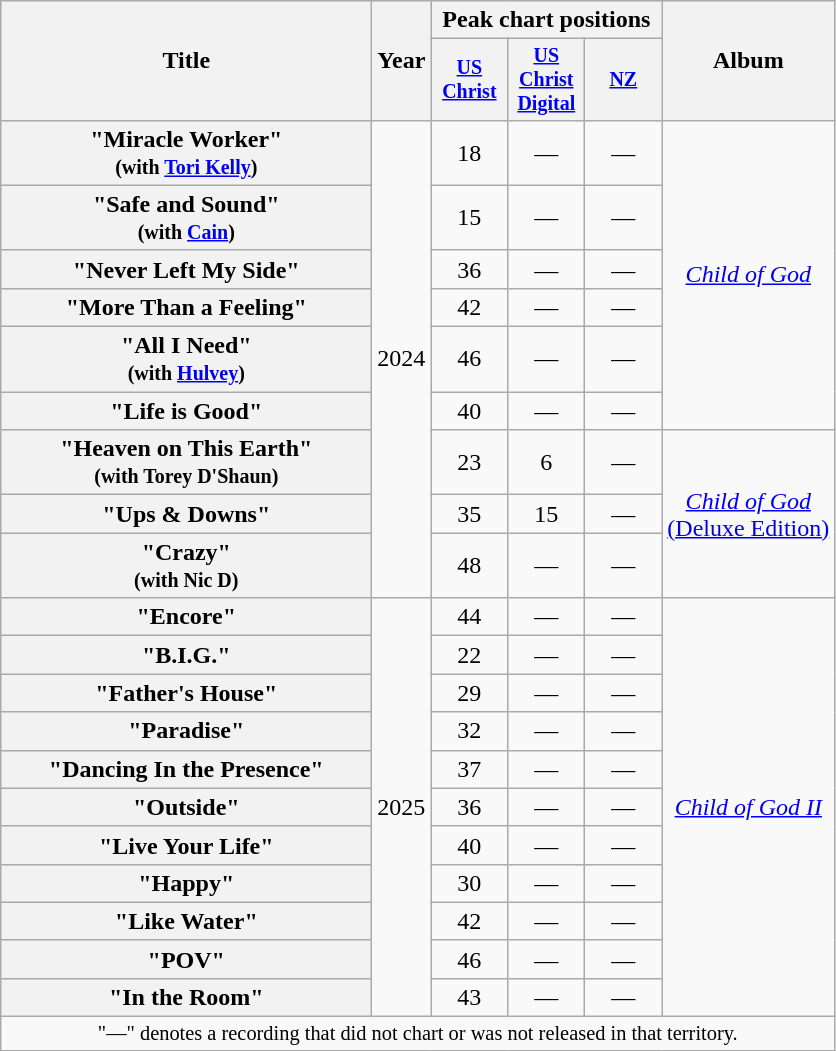<table class="wikitable plainrowheaders" style="text-align:center;">
<tr>
<th rowspan="2" scope="col" style="width:15em;">Title</th>
<th rowspan="2">Year</th>
<th colspan="3">Peak chart positions</th>
<th rowspan="2">Album</th>
</tr>
<tr style="font-size:smaller;">
<th scope="col" width="45"><a href='#'>US<br>Christ</a><br></th>
<th scope="col" width="45"><a href='#'>US<br>Christ<br>Digital</a><br></th>
<th scope="col" width="45"><a href='#'>NZ</a><br></th>
</tr>
<tr>
<th scope="row">"Miracle Worker"<br><small>(with <a href='#'>Tori Kelly</a>)</small></th>
<td rowspan="9">2024</td>
<td>18</td>
<td>—</td>
<td>—</td>
<td rowspan="6"><em><a href='#'>Child of God</a></em></td>
</tr>
<tr>
<th scope="row">"Safe and Sound"<br><small>(with <a href='#'>Cain</a>)</small></th>
<td>15</td>
<td>—</td>
<td>—</td>
</tr>
<tr>
<th scope="row">"Never Left My Side"</th>
<td>36</td>
<td>—</td>
<td>—</td>
</tr>
<tr>
<th scope="row">"More Than a Feeling"</th>
<td>42</td>
<td>—</td>
<td>—</td>
</tr>
<tr>
<th scope="row">"All I Need"<br><small>(with <a href='#'>Hulvey</a>)</small></th>
<td>46</td>
<td>—</td>
<td>—</td>
</tr>
<tr>
<th scope="row">"Life is Good"</th>
<td>40</td>
<td>—</td>
<td>—</td>
</tr>
<tr>
<th scope="row">"Heaven on This Earth"<br><small>(with Torey D'Shaun)</small></th>
<td>23</td>
<td>6</td>
<td>—</td>
<td rowspan="3"><a href='#'><em>Child of God</em><br>(Deluxe Edition)</a></td>
</tr>
<tr>
<th scope="row">"Ups & Downs"</th>
<td>35</td>
<td>15</td>
<td>—</td>
</tr>
<tr>
<th scope="row">"Crazy"<br><small>(with Nic D)</small></th>
<td>48</td>
<td>—</td>
<td>—</td>
</tr>
<tr>
<th scope="row">"Encore"</th>
<td rowspan="11">2025</td>
<td>44</td>
<td>—</td>
<td>—</td>
<td rowspan="11"><em><a href='#'>Child of God II</a></em></td>
</tr>
<tr>
<th scope="row">"B.I.G."</th>
<td>22</td>
<td>—</td>
<td>—</td>
</tr>
<tr>
<th scope="row">"Father's House"</th>
<td>29</td>
<td>—</td>
<td>—</td>
</tr>
<tr>
<th scope="row">"Paradise"</th>
<td>32</td>
<td>—</td>
<td>—</td>
</tr>
<tr>
<th scope="row">"Dancing In the Presence"</th>
<td>37</td>
<td>—</td>
<td>—</td>
</tr>
<tr>
<th scope="row">"Outside"</th>
<td>36</td>
<td>—</td>
<td>—</td>
</tr>
<tr>
<th scope="row">"Live Your Life"</th>
<td>40</td>
<td>—</td>
<td>—</td>
</tr>
<tr>
<th scope="row">"Happy"</th>
<td>30</td>
<td>—</td>
<td>—</td>
</tr>
<tr>
<th scope="row">"Like Water"<br></th>
<td>42</td>
<td>—</td>
<td>—</td>
</tr>
<tr>
<th scope="row">"POV"</th>
<td>46</td>
<td>—</td>
<td>—</td>
</tr>
<tr>
<th scope="row">"In the Room"</th>
<td>43</td>
<td>—</td>
<td>—</td>
</tr>
<tr>
<td colspan="12" style="font-size:85%">"—" denotes a recording that did not chart or was not released in that territory.</td>
</tr>
</table>
